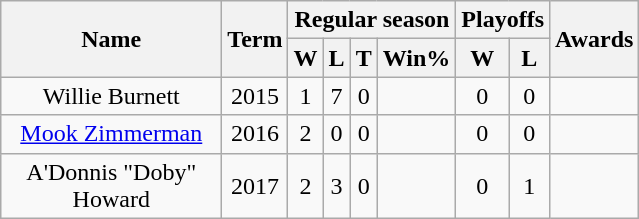<table class="wikitable">
<tr>
<th rowspan="2" style="width:140px;">Name</th>
<th rowspan="2">Term</th>
<th colspan="4">Regular season</th>
<th colspan="2">Playoffs</th>
<th rowspan="2">Awards</th>
</tr>
<tr>
<th>W</th>
<th>L</th>
<th>T</th>
<th>Win%</th>
<th>W</th>
<th>L</th>
</tr>
<tr>
<td style="text-align:center;">Willie Burnett</td>
<td style="text-align:center;">2015</td>
<td style="text-align:center;">1</td>
<td style="text-align:center;">7</td>
<td style="text-align:center;">0</td>
<td style="text-align:center;"></td>
<td style="text-align:center;">0</td>
<td style="text-align:center;">0</td>
<td style="text-align:center;"></td>
</tr>
<tr>
<td style="text-align:center;"><a href='#'>Mook Zimmerman</a></td>
<td style="text-align:center;">2016</td>
<td style="text-align:center;">2</td>
<td style="text-align:center;">0</td>
<td style="text-align:center;">0</td>
<td style="text-align:center;"></td>
<td style="text-align:center;">0</td>
<td style="text-align:center;">0</td>
<td style="text-align:center;"></td>
</tr>
<tr>
<td style="text-align:center;">A'Donnis "Doby" Howard</td>
<td style="text-align:center;">2017</td>
<td style="text-align:center;">2</td>
<td style="text-align:center;">3</td>
<td style="text-align:center;">0</td>
<td style="text-align:center;"></td>
<td style="text-align:center;">0</td>
<td style="text-align:center;">1</td>
<td style="text-align:center;"></td>
</tr>
</table>
